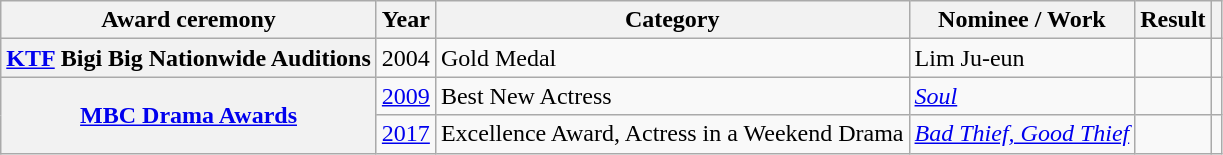<table class="wikitable plainrowheaders sortable">
<tr>
<th scope="col">Award ceremony</th>
<th scope="col">Year</th>
<th scope="col">Category</th>
<th scope="col">Nominee / Work</th>
<th scope="col">Result</th>
<th scope="col" class="unsortable"></th>
</tr>
<tr>
<th scope="row"><a href='#'>KTF</a> Bigi Big Nationwide Auditions</th>
<td style="text-align:center">2004</td>
<td>Gold Medal</td>
<td>Lim Ju-eun</td>
<td></td>
<td style="text-align:center"></td>
</tr>
<tr>
<th scope="row"  rowspan="2"><a href='#'>MBC Drama Awards</a></th>
<td style="text-align:center"><a href='#'>2009</a></td>
<td>Best New Actress</td>
<td><em><a href='#'>Soul</a></em></td>
<td></td>
<td style="text-align:center"></td>
</tr>
<tr>
<td style="text-align:center"><a href='#'>2017</a></td>
<td>Excellence Award, Actress in a Weekend Drama</td>
<td><em><a href='#'>Bad Thief, Good Thief</a></em></td>
<td></td>
<td style="text-align:center"></td>
</tr>
</table>
